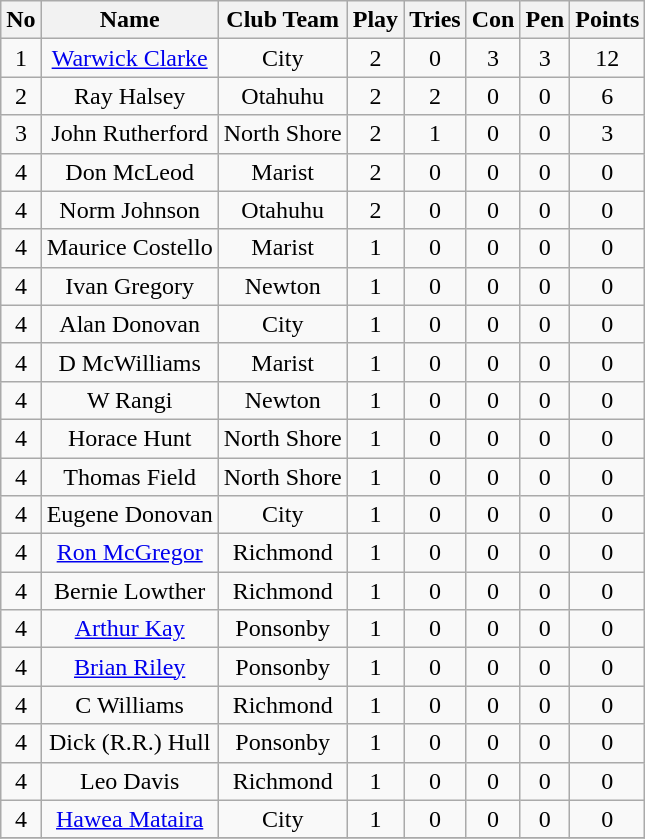<table class="wikitable sortable" style="text-align: center;">
<tr>
<th>No</th>
<th>Name</th>
<th>Club Team</th>
<th>Play</th>
<th>Tries</th>
<th>Con</th>
<th>Pen</th>
<th>Points</th>
</tr>
<tr>
<td>1</td>
<td><a href='#'>Warwick Clarke</a></td>
<td>City</td>
<td>2</td>
<td>0</td>
<td>3</td>
<td>3</td>
<td>12</td>
</tr>
<tr>
<td>2</td>
<td>Ray Halsey</td>
<td>Otahuhu</td>
<td>2</td>
<td>2</td>
<td>0</td>
<td>0</td>
<td>6</td>
</tr>
<tr>
<td>3</td>
<td>John Rutherford</td>
<td>North Shore</td>
<td>2</td>
<td>1</td>
<td>0</td>
<td>0</td>
<td>3</td>
</tr>
<tr>
<td>4</td>
<td>Don McLeod</td>
<td>Marist</td>
<td>2</td>
<td>0</td>
<td>0</td>
<td>0</td>
<td>0</td>
</tr>
<tr>
<td>4</td>
<td>Norm Johnson</td>
<td>Otahuhu</td>
<td>2</td>
<td>0</td>
<td>0</td>
<td>0</td>
<td>0</td>
</tr>
<tr>
<td>4</td>
<td>Maurice Costello</td>
<td>Marist</td>
<td>1</td>
<td>0</td>
<td>0</td>
<td>0</td>
<td>0</td>
</tr>
<tr>
<td>4</td>
<td>Ivan Gregory</td>
<td>Newton</td>
<td>1</td>
<td>0</td>
<td>0</td>
<td>0</td>
<td>0</td>
</tr>
<tr>
<td>4</td>
<td>Alan Donovan</td>
<td>City</td>
<td>1</td>
<td>0</td>
<td>0</td>
<td>0</td>
<td>0</td>
</tr>
<tr>
<td>4</td>
<td>D McWilliams</td>
<td>Marist</td>
<td>1</td>
<td>0</td>
<td>0</td>
<td>0</td>
<td>0</td>
</tr>
<tr>
<td>4</td>
<td>W Rangi</td>
<td>Newton</td>
<td>1</td>
<td>0</td>
<td>0</td>
<td>0</td>
<td>0</td>
</tr>
<tr>
<td>4</td>
<td>Horace Hunt</td>
<td>North Shore</td>
<td>1</td>
<td>0</td>
<td>0</td>
<td>0</td>
<td>0</td>
</tr>
<tr>
<td>4</td>
<td>Thomas Field</td>
<td>North Shore</td>
<td>1</td>
<td>0</td>
<td>0</td>
<td>0</td>
<td>0</td>
</tr>
<tr>
<td>4</td>
<td>Eugene Donovan</td>
<td>City</td>
<td>1</td>
<td>0</td>
<td>0</td>
<td>0</td>
<td>0</td>
</tr>
<tr>
<td>4</td>
<td><a href='#'>Ron McGregor</a></td>
<td>Richmond</td>
<td>1</td>
<td>0</td>
<td>0</td>
<td>0</td>
<td>0</td>
</tr>
<tr>
<td>4</td>
<td>Bernie Lowther</td>
<td>Richmond</td>
<td>1</td>
<td>0</td>
<td>0</td>
<td>0</td>
<td>0</td>
</tr>
<tr>
<td>4</td>
<td><a href='#'>Arthur Kay</a></td>
<td>Ponsonby</td>
<td>1</td>
<td>0</td>
<td>0</td>
<td>0</td>
<td>0</td>
</tr>
<tr>
<td>4</td>
<td><a href='#'>Brian Riley</a></td>
<td>Ponsonby</td>
<td>1</td>
<td>0</td>
<td>0</td>
<td>0</td>
<td>0</td>
</tr>
<tr>
<td>4</td>
<td>C Williams</td>
<td>Richmond</td>
<td>1</td>
<td>0</td>
<td>0</td>
<td>0</td>
<td>0</td>
</tr>
<tr>
<td>4</td>
<td>Dick (R.R.) Hull</td>
<td>Ponsonby</td>
<td>1</td>
<td>0</td>
<td>0</td>
<td>0</td>
<td>0</td>
</tr>
<tr>
<td>4</td>
<td>Leo Davis</td>
<td>Richmond</td>
<td>1</td>
<td>0</td>
<td>0</td>
<td>0</td>
<td>0</td>
</tr>
<tr>
<td>4</td>
<td><a href='#'>Hawea Mataira</a></td>
<td>City</td>
<td>1</td>
<td>0</td>
<td>0</td>
<td>0</td>
<td>0</td>
</tr>
<tr>
</tr>
</table>
